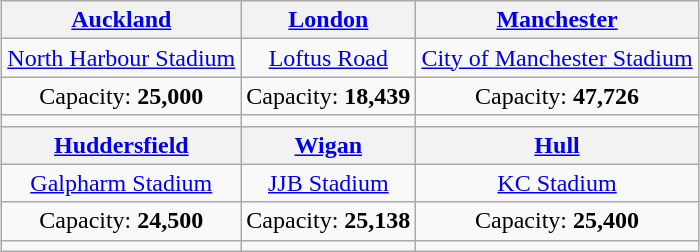<table class="wikitable" style="text-align:center; margin:0.2em auto;">
<tr>
<th><a href='#'>Auckland</a></th>
<th><a href='#'>London</a></th>
<th><a href='#'>Manchester</a></th>
</tr>
<tr>
<td><a href='#'>North Harbour Stadium</a></td>
<td><a href='#'>Loftus Road</a></td>
<td><a href='#'>City of Manchester Stadium</a></td>
</tr>
<tr>
<td>Capacity: <strong>25,000</strong></td>
<td>Capacity: <strong>18,439</strong></td>
<td>Capacity: <strong>47,726</strong></td>
</tr>
<tr>
<td></td>
<td></td>
<td></td>
</tr>
<tr>
<th><a href='#'>Huddersfield</a></th>
<th><a href='#'>Wigan</a></th>
<th><a href='#'>Hull</a></th>
</tr>
<tr>
<td><a href='#'>Galpharm Stadium</a></td>
<td><a href='#'>JJB Stadium</a></td>
<td><a href='#'>KC Stadium</a></td>
</tr>
<tr>
<td>Capacity: <strong>24,500</strong></td>
<td>Capacity: <strong>25,138</strong></td>
<td>Capacity: <strong>25,400</strong></td>
</tr>
<tr>
<td></td>
<td></td>
<td></td>
</tr>
</table>
